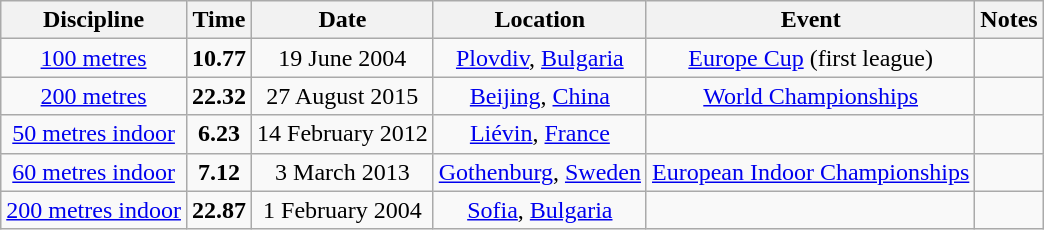<table class="wikitable" style="text-align: center">
<tr>
<th>Discipline</th>
<th>Time</th>
<th>Date</th>
<th>Location</th>
<th>Event</th>
<th>Notes</th>
</tr>
<tr>
<td><a href='#'>100 metres</a></td>
<td><strong>10.77</strong></td>
<td>19 June 2004</td>
<td><a href='#'>Plovdiv</a>,  <a href='#'>Bulgaria</a></td>
<td><a href='#'>Europe Cup</a> (first league)</td>
<td></td>
</tr>
<tr>
<td><a href='#'>200 metres</a></td>
<td><strong>22.32</strong></td>
<td>27 August 2015</td>
<td><a href='#'>Beijing</a>,  <a href='#'>China</a></td>
<td><a href='#'>World Championships</a></td>
<td></td>
</tr>
<tr>
<td><a href='#'>50 metres indoor</a></td>
<td><strong>6.23</strong></td>
<td>14 February 2012</td>
<td><a href='#'>Liévin</a>,  <a href='#'>France</a></td>
<td></td>
<td></td>
</tr>
<tr>
<td><a href='#'>60 metres indoor</a></td>
<td><strong>7.12</strong></td>
<td>3 March 2013</td>
<td><a href='#'>Gothenburg</a>,  <a href='#'>Sweden</a></td>
<td><a href='#'>European Indoor Championships</a></td>
<td></td>
</tr>
<tr>
<td><a href='#'>200 metres indoor</a></td>
<td><strong>22.87</strong></td>
<td>1 February 2004</td>
<td><a href='#'>Sofia</a>,  <a href='#'>Bulgaria</a></td>
<td></td>
<td></td>
</tr>
</table>
